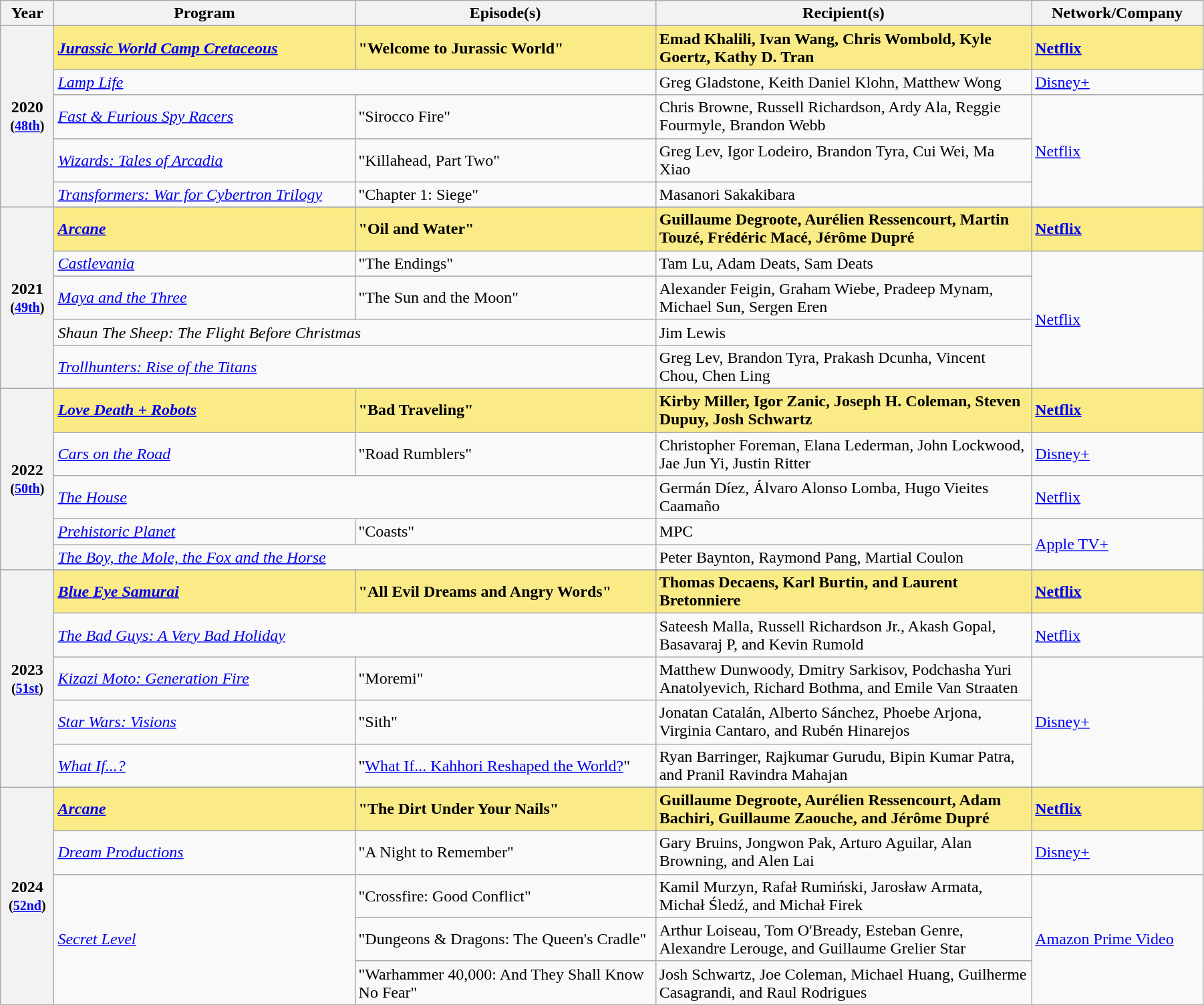<table class="wikitable" style="width:95%;">
<tr>
<th style="width:3%;">Year</th>
<th style="width:20%;">Program</th>
<th style="width:20%;">Episode(s)</th>
<th style="width:25%;">Recipient(s)</th>
<th style="width:11%;">Network/Company</th>
</tr>
<tr>
<th rowspan="6" style="text-align:center;">2020 <br><small>(<a href='#'>48th</a>)</small><br></th>
</tr>
<tr style="background:#FAEB86;">
<td><strong><em><a href='#'>Jurassic World Camp Cretaceous</a></em></strong></td>
<td><strong>"Welcome to Jurassic World"</strong></td>
<td><strong>Emad Khalili, Ivan Wang, Chris Wombold, Kyle Goertz, Kathy D. Tran</strong></td>
<td><strong><a href='#'>Netflix</a></strong></td>
</tr>
<tr>
<td colspan="2"><em><a href='#'>Lamp Life</a></em></td>
<td>Greg Gladstone, Keith Daniel Klohn, Matthew Wong</td>
<td><a href='#'>Disney+</a></td>
</tr>
<tr>
<td><em><a href='#'>Fast & Furious Spy Racers</a></em></td>
<td>"Sirocco Fire"</td>
<td>Chris Browne, Russell Richardson, Ardy Ala, Reggie Fourmyle, Brandon Webb</td>
<td rowspan="3"><a href='#'>Netflix</a></td>
</tr>
<tr>
<td><em><a href='#'>Wizards: Tales of Arcadia</a></em></td>
<td>"Killahead, Part Two"</td>
<td>Greg Lev, Igor Lodeiro, Brandon Tyra, Cui Wei, Ma Xiao</td>
</tr>
<tr>
<td><em><a href='#'>Transformers: War for Cybertron Trilogy</a></em></td>
<td>"Chapter 1: Siege"</td>
<td>Masanori Sakakibara</td>
</tr>
<tr>
<th rowspan="6" style="text-align:center;">2021 <br><small>(<a href='#'>49th</a>)</small><br></th>
</tr>
<tr style="background:#FAEB86;">
<td><strong><em><a href='#'>Arcane</a></em></strong></td>
<td><strong>"Oil and Water"</strong></td>
<td><strong>Guillaume Degroote, Aurélien Ressencourt, Martin Touzé, Frédéric Macé, Jérôme Dupré</strong></td>
<td><strong><a href='#'>Netflix</a></strong></td>
</tr>
<tr>
<td><em><a href='#'>Castlevania</a></em></td>
<td>"The Endings"</td>
<td>Tam Lu, Adam Deats, Sam Deats</td>
<td rowspan="4"><a href='#'>Netflix</a></td>
</tr>
<tr>
<td><em><a href='#'>Maya and the Three</a></em></td>
<td>"The Sun and the Moon"</td>
<td>Alexander Feigin, Graham Wiebe, Pradeep Mynam, Michael Sun, Sergen Eren</td>
</tr>
<tr>
<td colspan="2"><em>Shaun The Sheep: The Flight Before Christmas</em></td>
<td>Jim Lewis</td>
</tr>
<tr>
<td colspan="2"><em><a href='#'>Trollhunters: Rise of the Titans</a></em></td>
<td>Greg Lev, Brandon Tyra, Prakash Dcunha, Vincent Chou, Chen Ling</td>
</tr>
<tr>
<th rowspan="6" style="text-align:center;">2022 <br><small>(<a href='#'>50th</a>)</small><br></th>
</tr>
<tr style="background:#FAEB86;">
<td><strong><em><a href='#'>Love Death + Robots</a></em></strong></td>
<td><strong>"Bad Traveling"</strong></td>
<td><strong>Kirby Miller, Igor Zanic, Joseph H. Coleman, Steven Dupuy, Josh Schwartz</strong></td>
<td><strong><a href='#'>Netflix</a></strong></td>
</tr>
<tr>
<td><em><a href='#'>Cars on the Road</a></em></td>
<td>"Road Rumblers"</td>
<td>Christopher Foreman, Elana Lederman, John Lockwood, Jae Jun Yi, Justin Ritter</td>
<td><a href='#'>Disney+</a></td>
</tr>
<tr>
<td colspan="2"><em><a href='#'>The House</a></em></td>
<td>Germán Díez, Álvaro Alonso Lomba, Hugo Vieites Caamaño</td>
<td><a href='#'>Netflix</a></td>
</tr>
<tr>
<td><em><a href='#'>Prehistoric Planet</a></em></td>
<td>"Coasts"</td>
<td>MPC</td>
<td rowspan="2"><a href='#'>Apple TV+</a></td>
</tr>
<tr>
<td colspan="2"><em><a href='#'>The Boy, the Mole, the Fox and the Horse</a></em></td>
<td>Peter Baynton, Raymond Pang, Martial Coulon</td>
</tr>
<tr>
<th rowspan="6" style="text-align:center;">2023 <br><small>(<a href='#'>51st</a>)</small><br></th>
</tr>
<tr style="background:#FAEB86;">
<td><strong><em><a href='#'>Blue Eye Samurai</a></em></strong></td>
<td><strong>"All Evil Dreams and Angry Words"</strong></td>
<td><strong>Thomas Decaens, Karl Burtin, and Laurent Bretonniere</strong></td>
<td><strong><a href='#'>Netflix</a></strong></td>
</tr>
<tr>
<td colspan="2"><em><a href='#'>The Bad Guys: A Very Bad Holiday</a></em></td>
<td>Sateesh Malla, Russell Richardson Jr., Akash Gopal, Basavaraj P, and Kevin Rumold</td>
<td><a href='#'>Netflix</a></td>
</tr>
<tr>
<td><em><a href='#'>Kizazi Moto: Generation Fire</a></em></td>
<td>"Moremi"</td>
<td>Matthew Dunwoody, Dmitry Sarkisov, Podchasha Yuri Anatolyevich, Richard Bothma, and Emile Van Straaten</td>
<td rowspan="3"><a href='#'>Disney+</a></td>
</tr>
<tr>
<td><em><a href='#'>Star Wars: Visions</a></em></td>
<td>"Sith"</td>
<td>Jonatan Catalán, Alberto Sánchez, Phoebe Arjona, Virginia Cantaro, and Rubén Hinarejos</td>
</tr>
<tr>
<td><a href='#'><em>What If...?</em></a></td>
<td>"<a href='#'>What If... Kahhori Reshaped the World?</a>"</td>
<td>Ryan Barringer, Rajkumar Gurudu, Bipin Kumar Patra, and Pranil Ravindra Mahajan</td>
</tr>
<tr>
<th rowspan="6" style="text-align:center;">2024 <br><small>(<a href='#'>52nd</a>)</small><br></th>
</tr>
<tr style="background:#FAEB86;">
<td><strong><em><a href='#'>Arcane</a></em></strong></td>
<td><strong>"The Dirt Under Your Nails"</strong></td>
<td><strong>Guillaume Degroote, Aurélien Ressencourt, Adam Bachiri, Guillaume Zaouche, and Jérôme Dupré</strong></td>
<td><strong><a href='#'>Netflix</a></strong></td>
</tr>
<tr>
<td><em><a href='#'>Dream Productions</a></em></td>
<td>"A Night to Remember"</td>
<td>Gary Bruins, Jongwon Pak, Arturo Aguilar, Alan Browning, and  Alen Lai</td>
<td><a href='#'>Disney+</a></td>
</tr>
<tr>
<td rowspan="3"><em><a href='#'>Secret Level</a></em></td>
<td>"Crossfire: Good Conflict"</td>
<td>Kamil Murzyn, Rafał Rumiński, Jarosław Armata, Michał Śledź, and Michał Firek</td>
<td rowspan="3"><a href='#'>Amazon Prime Video</a></td>
</tr>
<tr>
<td>"Dungeons & Dragons: The Queen's Cradle"</td>
<td>Arthur Loiseau, Tom O'Bready, Esteban Genre, Alexandre Lerouge, and Guillaume Grelier Star</td>
</tr>
<tr>
<td>"Warhammer 40,000: And They Shall Know No Fear"</td>
<td>Josh Schwartz, Joe Coleman, Michael Huang, Guilherme Casagrandi, and Raul Rodrigues</td>
</tr>
</table>
